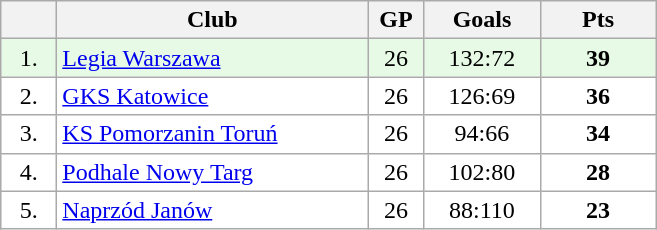<table class="wikitable">
<tr>
<th width="30"></th>
<th width="200">Club</th>
<th width="30">GP</th>
<th width="70">Goals</th>
<th width="70">Pts</th>
</tr>
<tr bgcolor="#e6fae6" align="center">
<td>1.</td>
<td align="left"><a href='#'>Legia Warszawa</a></td>
<td>26</td>
<td>132:72</td>
<td><strong>39</strong></td>
</tr>
<tr bgcolor="#FFFFFF" align="center">
<td>2.</td>
<td align="left"><a href='#'>GKS Katowice</a></td>
<td>26</td>
<td>126:69</td>
<td><strong>36</strong></td>
</tr>
<tr bgcolor="#FFFFFF" align="center">
<td>3.</td>
<td align="left"><a href='#'>KS Pomorzanin Toruń</a></td>
<td>26</td>
<td>94:66</td>
<td><strong>34</strong></td>
</tr>
<tr bgcolor="#FFFFFF" align="center">
<td>4.</td>
<td align="left"><a href='#'>Podhale Nowy Targ</a></td>
<td>26</td>
<td>102:80</td>
<td><strong>28</strong></td>
</tr>
<tr bgcolor="#FFFFFF" align="center">
<td>5.</td>
<td align="left"><a href='#'>Naprzód Janów</a></td>
<td>26</td>
<td>88:110</td>
<td><strong>23</strong></td>
</tr>
</table>
